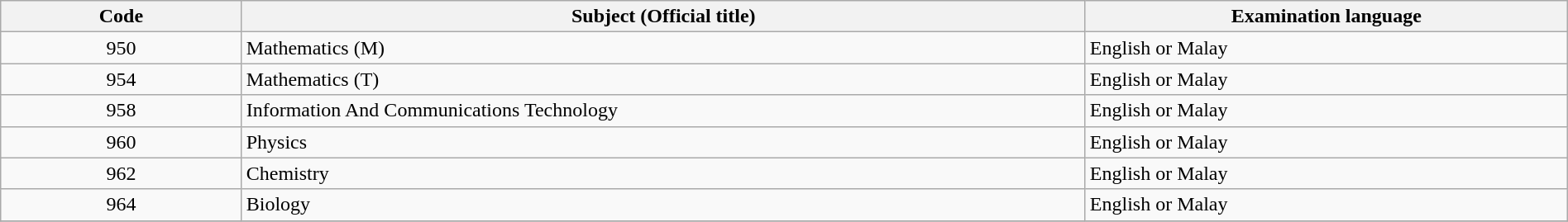<table class="wikitable" width="100%">
<tr>
<th width="10%">Code</th>
<th width="35%">Subject (Official title)</th>
<th width="20%">Examination language</th>
</tr>
<tr>
<td valign="top" align="center">950</td>
<td valign="top">Mathematics (M) </td>
<td valign="top">English or Malay</td>
</tr>
<tr>
<td valign="top" align="center">954</td>
<td valign="top">Mathematics (T) </td>
<td valign="top">English or Malay</td>
</tr>
<tr>
<td valign="top" align="center">958</td>
<td valign="top">Information And Communications Technology </td>
<td valign="top">English or Malay</td>
</tr>
<tr>
<td valign="top" align="center">960</td>
<td valign="top">Physics</td>
<td valign="top">English or Malay</td>
</tr>
<tr>
<td valign="top" align="center">962</td>
<td valign="top">Chemistry</td>
<td valign="top">English or Malay</td>
</tr>
<tr>
<td valign="top" align="center">964</td>
<td valign="top">Biology</td>
<td valign="top">English or Malay</td>
</tr>
<tr>
</tr>
</table>
